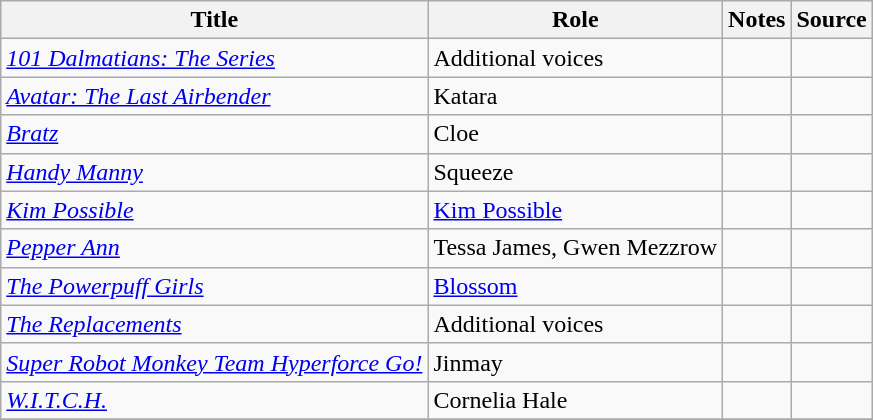<table class="wikitable sortable plainrowheaders">
<tr>
<th>Title</th>
<th>Role</th>
<th class="unsortable">Notes</th>
<th class="unsortable">Source</th>
</tr>
<tr>
<td><em><a href='#'>101 Dalmatians: The Series</a></em></td>
<td>Additional voices</td>
<td></td>
<td></td>
</tr>
<tr>
<td><em><a href='#'>Avatar: The Last Airbender</a></em></td>
<td>Katara </td>
<td></td>
<td></td>
</tr>
<tr>
<td><em><a href='#'>Bratz</a></em></td>
<td>Cloe</td>
<td></td>
<td></td>
</tr>
<tr>
<td><em><a href='#'>Handy Manny</a></em></td>
<td>Squeeze</td>
<td></td>
<td></td>
</tr>
<tr>
<td><em><a href='#'>Kim Possible</a></em></td>
<td><a href='#'>Kim Possible</a></td>
<td></td>
<td></td>
</tr>
<tr>
<td><em><a href='#'>Pepper Ann</a></em></td>
<td>Tessa James, Gwen Mezzrow</td>
<td></td>
</tr>
<tr>
<td><em><a href='#'>The Powerpuff Girls</a></em></td>
<td><a href='#'>Blossom</a></td>
<td></td>
<td></td>
</tr>
<tr>
<td><em><a href='#'>The Replacements</a></em></td>
<td>Additional voices</td>
<td></td>
<td></td>
</tr>
<tr>
<td><em><a href='#'>Super Robot Monkey Team Hyperforce Go!</a></em></td>
<td>Jinmay</td>
<td></td>
<td></td>
</tr>
<tr>
<td><em><a href='#'>W.I.T.C.H.</a></em></td>
<td>Cornelia Hale</td>
<td></td>
<td></td>
</tr>
<tr>
</tr>
</table>
